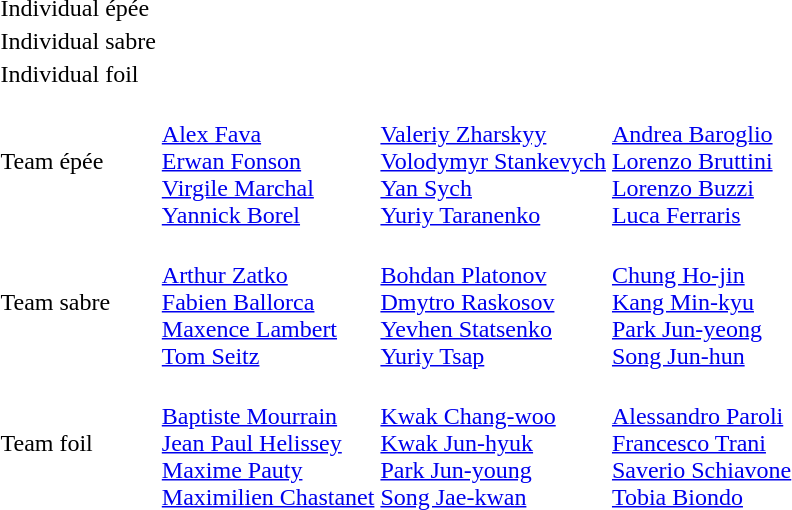<table>
<tr>
<td rowspan=2>Individual épée<br></td>
<td rowspan=2></td>
<td rowspan=2></td>
<td></td>
</tr>
<tr>
<td></td>
</tr>
<tr>
<td rowspan=2>Individual sabre<br></td>
<td rowspan=2></td>
<td rowspan=2></td>
<td></td>
</tr>
<tr>
<td></td>
</tr>
<tr>
<td rowspan=2>Individual foil<br></td>
<td rowspan=2></td>
<td rowspan=2></td>
<td></td>
</tr>
<tr>
<td></td>
</tr>
<tr>
<td>Team épée<br></td>
<td><br><a href='#'>Alex Fava</a><br><a href='#'>Erwan Fonson</a><br><a href='#'>Virgile Marchal</a><br><a href='#'>Yannick Borel</a></td>
<td><br><a href='#'>Valeriy Zharskyy</a><br><a href='#'>Volodymyr Stankevych</a><br><a href='#'>Yan Sych</a><br><a href='#'>Yuriy Taranenko</a></td>
<td><br><a href='#'>Andrea Baroglio</a><br><a href='#'>Lorenzo Bruttini</a><br><a href='#'>Lorenzo Buzzi</a><br><a href='#'>Luca Ferraris</a></td>
</tr>
<tr>
<td>Team sabre<br></td>
<td><br><a href='#'>Arthur Zatko</a><br><a href='#'>Fabien Ballorca</a><br><a href='#'>Maxence Lambert</a><br><a href='#'>Tom Seitz</a></td>
<td><br><a href='#'>Bohdan Platonov</a><br><a href='#'>Dmytro Raskosov</a><br><a href='#'>Yevhen Statsenko</a><br><a href='#'>Yuriy Tsap</a></td>
<td><br><a href='#'>Chung Ho-jin</a><br><a href='#'>Kang Min-kyu</a><br><a href='#'>Park Jun-yeong</a><br><a href='#'>Song Jun-hun</a></td>
</tr>
<tr>
<td>Team foil<br></td>
<td><br><a href='#'>Baptiste Mourrain</a><br><a href='#'>Jean Paul Helissey</a><br><a href='#'>Maxime Pauty</a><br><a href='#'>Maximilien Chastanet</a></td>
<td><br><a href='#'>Kwak Chang-woo</a><br><a href='#'>Kwak Jun-hyuk</a><br><a href='#'>Park Jun-young</a><br><a href='#'>Song Jae-kwan</a></td>
<td><br><a href='#'>Alessandro Paroli</a><br><a href='#'>Francesco Trani</a><br><a href='#'>Saverio Schiavone</a><br><a href='#'>Tobia Biondo</a></td>
</tr>
</table>
